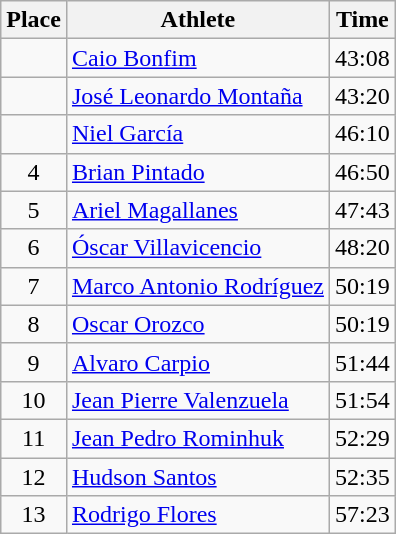<table class=wikitable>
<tr>
<th>Place</th>
<th>Athlete</th>
<th>Time</th>
</tr>
<tr>
<td align=center></td>
<td><a href='#'>Caio Bonfim</a> </td>
<td>43:08</td>
</tr>
<tr>
<td align=center></td>
<td><a href='#'>José Leonardo Montaña</a> </td>
<td>43:20</td>
</tr>
<tr>
<td align=center></td>
<td><a href='#'>Niel García</a> </td>
<td>46:10</td>
</tr>
<tr>
<td align=center>4</td>
<td><a href='#'>Brian Pintado</a> </td>
<td>46:50</td>
</tr>
<tr>
<td align=center>5</td>
<td><a href='#'>Ariel Magallanes</a> </td>
<td>47:43</td>
</tr>
<tr>
<td align=center>6</td>
<td><a href='#'>Óscar Villavicencio</a> </td>
<td>48:20</td>
</tr>
<tr>
<td align=center>7</td>
<td><a href='#'>Marco Antonio Rodríguez</a> </td>
<td>50:19</td>
</tr>
<tr>
<td align=center>8</td>
<td><a href='#'>Oscar Orozco</a> </td>
<td>50:19</td>
</tr>
<tr>
<td align=center>9</td>
<td><a href='#'>Alvaro Carpio</a> </td>
<td>51:44</td>
</tr>
<tr>
<td align=center>10</td>
<td><a href='#'>Jean Pierre Valenzuela</a> </td>
<td>51:54</td>
</tr>
<tr>
<td align=center>11</td>
<td><a href='#'>Jean Pedro Rominhuk</a> </td>
<td>52:29</td>
</tr>
<tr>
<td align=center>12</td>
<td><a href='#'>Hudson Santos</a> </td>
<td>52:35</td>
</tr>
<tr>
<td align=center>13</td>
<td><a href='#'>Rodrigo Flores</a> </td>
<td>57:23</td>
</tr>
</table>
